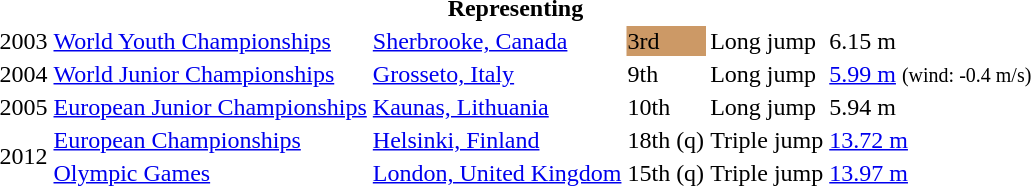<table>
<tr>
<th colspan="6">Representing </th>
</tr>
<tr>
<td>2003</td>
<td><a href='#'>World Youth Championships</a></td>
<td><a href='#'>Sherbrooke, Canada</a></td>
<td bgcolor=cc9966>3rd</td>
<td>Long jump</td>
<td>6.15 m</td>
</tr>
<tr>
<td>2004</td>
<td><a href='#'>World Junior Championships</a></td>
<td><a href='#'>Grosseto, Italy</a></td>
<td>9th</td>
<td>Long jump</td>
<td><a href='#'>5.99 m</a>  <small>(wind: -0.4 m/s)</small></td>
</tr>
<tr>
<td>2005</td>
<td><a href='#'>European Junior Championships</a></td>
<td><a href='#'>Kaunas, Lithuania</a></td>
<td>10th</td>
<td>Long jump</td>
<td>5.94 m</td>
</tr>
<tr>
<td rowspan=2>2012</td>
<td><a href='#'>European Championships</a></td>
<td><a href='#'>Helsinki, Finland</a></td>
<td>18th (q)</td>
<td>Triple jump</td>
<td><a href='#'>13.72 m</a></td>
</tr>
<tr>
<td><a href='#'>Olympic Games</a></td>
<td><a href='#'>London, United Kingdom</a></td>
<td>15th (q)</td>
<td>Triple jump</td>
<td><a href='#'>13.97 m</a></td>
</tr>
</table>
